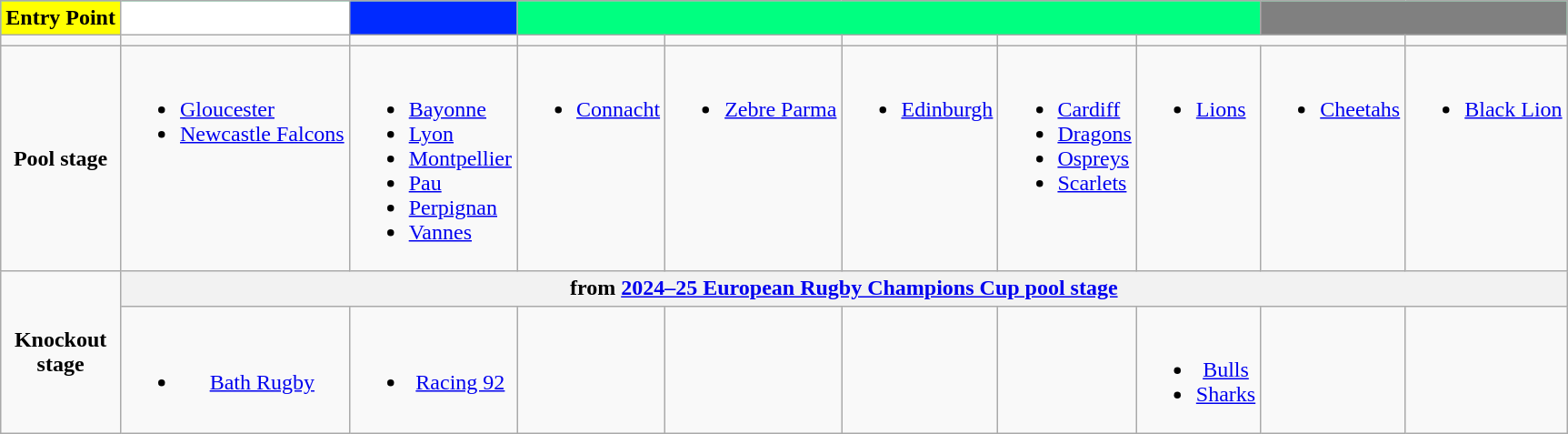<table class="wikitable" style="text-align:center;">
<tr style="font-weight:bold; vertical-align:middle; background-color:#00FF80;">
<th style="background-color:#FF0;">Entry Point</th>
<th style="background-color:#FFF; color:#F00;"></th>
<th style="background-color:#002AFF; color:#FFF;"></th>
<th colspan="5" style="background: #00FF80"></th>
<th colspan="2" style="background-color:#808080;"></th>
</tr>
<tr style="vertical-align:middle;">
<td></td>
<td> <strong></strong></td>
<td> <strong></strong></td>
<td> <strong></strong></td>
<td> <strong></strong></td>
<td> <strong></strong></td>
<td> <strong></strong></td>
<td colspan="2"> <strong></strong></td>
<td> <strong></strong></td>
</tr>
<tr style="text-align:left; vertical-align:middle;">
<td style="text-align:center;"><strong>Pool stage</strong></td>
<td valign=top><br><ul><li><a href='#'>Gloucester</a></li><li><a href='#'>Newcastle Falcons</a></li></ul></td>
<td valign=top><br><ul><li><a href='#'>Bayonne</a></li><li><a href='#'>Lyon</a></li><li><a href='#'>Montpellier</a></li><li><a href='#'>Pau</a></li><li><a href='#'>Perpignan</a></li><li><a href='#'>Vannes</a></li></ul></td>
<td valign=top><br><ul><li><a href='#'>Connacht</a></li></ul></td>
<td valign=top><br><ul><li><a href='#'>Zebre Parma</a></li></ul></td>
<td valign=top><br><ul><li><a href='#'>Edinburgh</a></li></ul></td>
<td valign=top><br><ul><li><a href='#'>Cardiff</a></li><li><a href='#'>Dragons</a></li><li><a href='#'>Ospreys</a></li><li><a href='#'>Scarlets</a></li></ul></td>
<td valign=top><br><ul><li><a href='#'>Lions</a></li></ul></td>
<td valign=top><br><ul><li><a href='#'>Cheetahs</a></li></ul></td>
<td valign=top><br><ul><li><a href='#'>Black Lion</a></li></ul></td>
</tr>
<tr>
<td rowspan="2"><strong>Knockout</strong><br><strong>stage</strong></td>
<th colspan="9">from <a href='#'>2024–25 European Rugby Champions Cup pool stage</a></th>
</tr>
<tr>
<td><br><ul><li><a href='#'>Bath Rugby</a></li></ul></td>
<td><br><ul><li><a href='#'>Racing 92</a></li></ul></td>
<td></td>
<td></td>
<td></td>
<td></td>
<td><br><ul><li><a href='#'>Bulls</a></li><li><a href='#'>Sharks</a></li></ul></td>
<td></td>
<td></td>
</tr>
</table>
